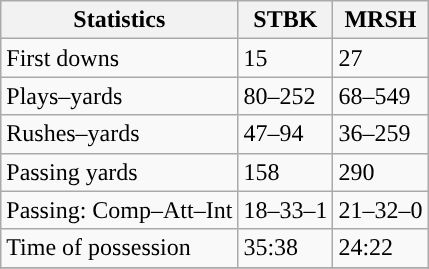<table class="wikitable" style="float: left;">
<tr>
<th>Statistics</th>
<th>STBK</th>
<th>MRSH</th>
</tr>
<tr>
<td>First downs</td>
<td>15</td>
<td>27</td>
</tr>
<tr>
<td>Plays–yards</td>
<td>80–252</td>
<td>68–549</td>
</tr>
<tr>
<td>Rushes–yards</td>
<td>47–94</td>
<td>36–259</td>
</tr>
<tr>
<td>Passing yards</td>
<td>158</td>
<td>290</td>
</tr>
<tr>
<td>Passing: Comp–Att–Int</td>
<td>18–33–1</td>
<td>21–32–0</td>
</tr>
<tr>
<td>Time of possession</td>
<td>35:38</td>
<td>24:22</td>
</tr>
<tr>
</tr>
</table>
